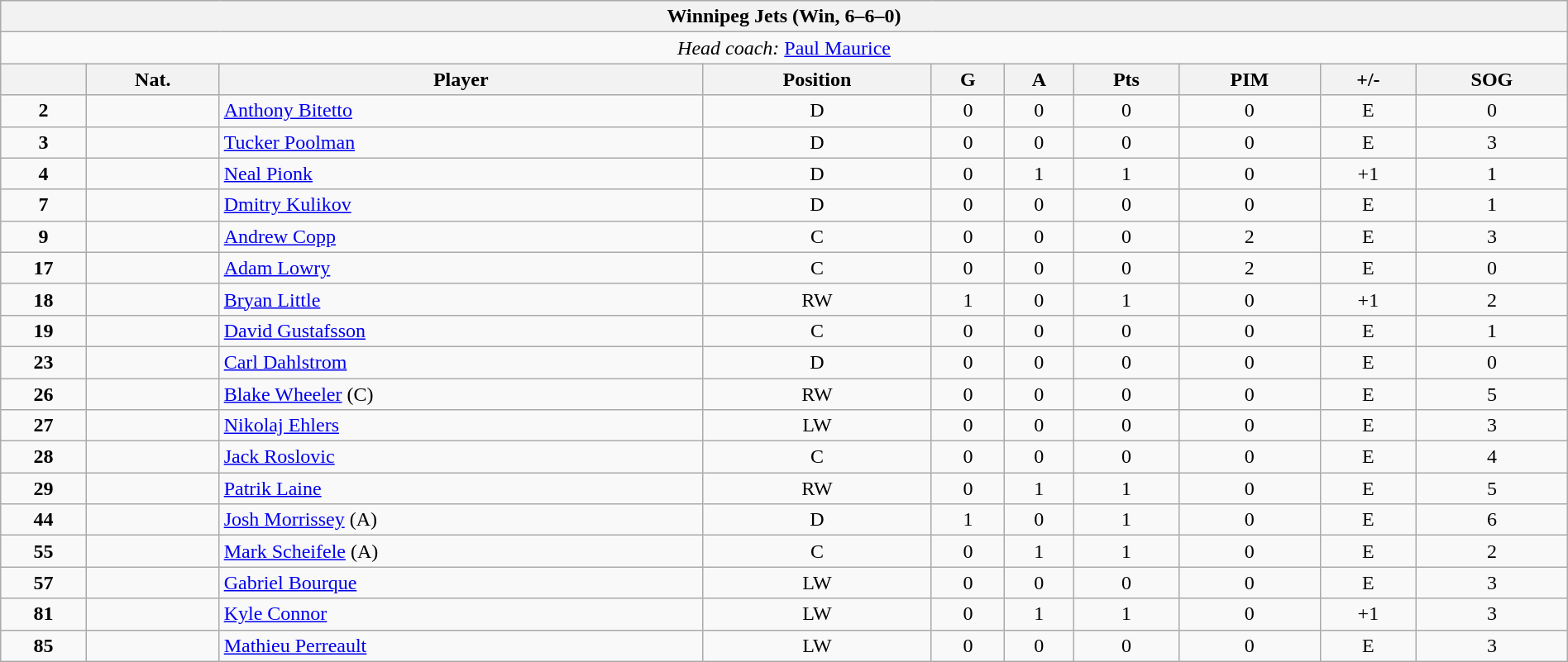<table width="100%" class="wikitable" style="text-align:center">
<tr>
<th colspan=10>Winnipeg Jets (Win, 6–6–0)</th>
</tr>
<tr>
<td colspan=10><em>Head coach:</em> <a href='#'>Paul Maurice</a></td>
</tr>
<tr>
<th align=center></th>
<th>Nat.</th>
<th>Player</th>
<th>Position</th>
<th>G</th>
<th>A</th>
<th>Pts</th>
<th>PIM</th>
<th>+/-</th>
<th>SOG</th>
</tr>
<tr>
<td><strong>2</strong></td>
<td align=center></td>
<td align=left><a href='#'>Anthony Bitetto</a></td>
<td>D</td>
<td>0</td>
<td>0</td>
<td>0</td>
<td>0</td>
<td>E</td>
<td>0</td>
</tr>
<tr>
<td><strong>3</strong></td>
<td align=center></td>
<td align=left><a href='#'>Tucker Poolman</a></td>
<td>D</td>
<td>0</td>
<td>0</td>
<td>0</td>
<td>0</td>
<td>E</td>
<td>3</td>
</tr>
<tr>
<td><strong>4</strong></td>
<td align=center></td>
<td align=left><a href='#'>Neal Pionk</a></td>
<td>D</td>
<td>0</td>
<td>1</td>
<td>1</td>
<td>0</td>
<td>+1</td>
<td>1</td>
</tr>
<tr>
<td><strong>7</strong></td>
<td align=center></td>
<td align=left><a href='#'>Dmitry Kulikov</a></td>
<td>D</td>
<td>0</td>
<td>0</td>
<td>0</td>
<td>0</td>
<td>E</td>
<td>1</td>
</tr>
<tr>
<td><strong>9</strong></td>
<td align=center></td>
<td align=left><a href='#'>Andrew Copp</a></td>
<td>C</td>
<td>0</td>
<td>0</td>
<td>0</td>
<td>2</td>
<td>E</td>
<td>3</td>
</tr>
<tr>
<td><strong>17</strong></td>
<td align=center></td>
<td align=left><a href='#'>Adam Lowry</a></td>
<td>C</td>
<td>0</td>
<td>0</td>
<td>0</td>
<td>2</td>
<td>E</td>
<td>0</td>
</tr>
<tr>
<td><strong>18</strong></td>
<td align=center></td>
<td align=left><a href='#'>Bryan Little</a></td>
<td>RW</td>
<td>1</td>
<td>0</td>
<td>1</td>
<td>0</td>
<td>+1</td>
<td>2</td>
</tr>
<tr>
<td><strong>19</strong></td>
<td align=center></td>
<td align=left><a href='#'>David Gustafsson</a></td>
<td>C</td>
<td>0</td>
<td>0</td>
<td>0</td>
<td>0</td>
<td>E</td>
<td>1</td>
</tr>
<tr>
<td><strong>23</strong></td>
<td align=center></td>
<td align=left><a href='#'>Carl Dahlstrom</a></td>
<td>D</td>
<td>0</td>
<td>0</td>
<td>0</td>
<td>0</td>
<td>E</td>
<td>0</td>
</tr>
<tr>
<td><strong>26</strong></td>
<td align=center></td>
<td align=left><a href='#'>Blake Wheeler</a> (C)</td>
<td>RW</td>
<td>0</td>
<td>0</td>
<td>0</td>
<td>0</td>
<td>E</td>
<td>5</td>
</tr>
<tr>
<td><strong>27</strong></td>
<td align=center></td>
<td align=left><a href='#'>Nikolaj Ehlers</a></td>
<td>LW</td>
<td>0</td>
<td>0</td>
<td>0</td>
<td>0</td>
<td>E</td>
<td>3</td>
</tr>
<tr>
<td><strong>28</strong></td>
<td align=center></td>
<td align=left><a href='#'>Jack Roslovic</a></td>
<td>C</td>
<td>0</td>
<td>0</td>
<td>0</td>
<td>0</td>
<td>E</td>
<td>4</td>
</tr>
<tr>
<td><strong>29</strong></td>
<td align=center></td>
<td align=left><a href='#'>Patrik Laine</a></td>
<td>RW</td>
<td>0</td>
<td>1</td>
<td>1</td>
<td>0</td>
<td>E</td>
<td>5</td>
</tr>
<tr>
<td><strong>44</strong></td>
<td align=center></td>
<td align=left><a href='#'>Josh Morrissey</a> (A)</td>
<td>D</td>
<td>1</td>
<td>0</td>
<td>1</td>
<td>0</td>
<td>E</td>
<td>6</td>
</tr>
<tr>
<td><strong>55</strong></td>
<td align=center></td>
<td align=left><a href='#'>Mark Scheifele</a> (A)</td>
<td>C</td>
<td>0</td>
<td>1</td>
<td>1</td>
<td>0</td>
<td>E</td>
<td>2</td>
</tr>
<tr>
<td><strong>57</strong></td>
<td align=center></td>
<td align=left><a href='#'>Gabriel Bourque</a></td>
<td>LW</td>
<td>0</td>
<td>0</td>
<td>0</td>
<td>0</td>
<td>E</td>
<td>3</td>
</tr>
<tr>
<td><strong>81</strong></td>
<td align=center></td>
<td align=left><a href='#'>Kyle Connor</a></td>
<td>LW</td>
<td>0</td>
<td>1</td>
<td>1</td>
<td>0</td>
<td>+1</td>
<td>3</td>
</tr>
<tr>
<td><strong>85</strong></td>
<td align=center></td>
<td align=left><a href='#'>Mathieu Perreault</a></td>
<td>LW</td>
<td>0</td>
<td>0</td>
<td>0</td>
<td>0</td>
<td>E</td>
<td>3</td>
</tr>
</table>
